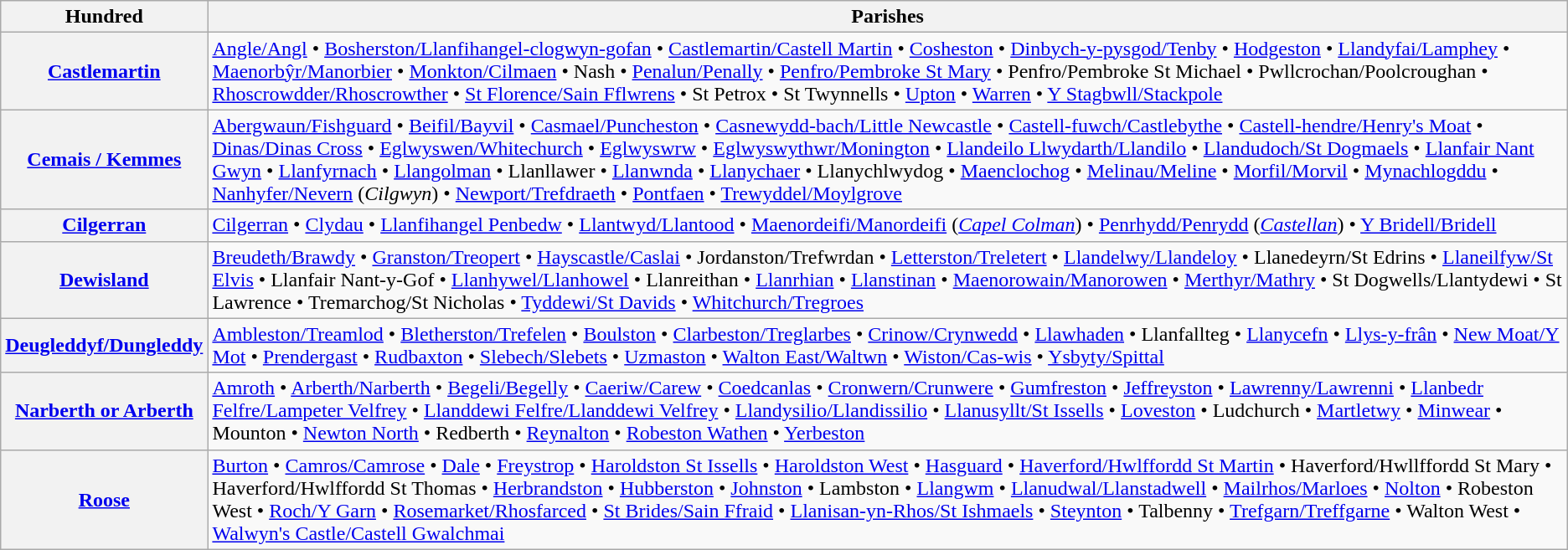<table class="wikitable">
<tr>
<th>Hundred</th>
<th>Parishes</th>
</tr>
<tr>
<th><a href='#'>Castlemartin</a></th>
<td><a href='#'>Angle/Angl</a> • <a href='#'>Bosherston/Llanfihangel-clogwyn-gofan</a> • <a href='#'>Castlemartin/Castell Martin</a> • <a href='#'>Cosheston</a> • <a href='#'>Dinbych-y-pysgod/Tenby</a> • <a href='#'>Hodgeston</a> • <a href='#'>Llandyfai/Lamphey</a> • <a href='#'>Maenorbŷr/Manorbier</a> • <a href='#'>Monkton/Cilmaen</a> • Nash • <a href='#'>Penalun/Penally</a> • <a href='#'>Penfro/Pembroke St Mary</a> • Penfro/Pembroke St Michael • Pwllcrochan/Poolcroughan • <a href='#'>Rhoscrowdder/Rhoscrowther</a> • <a href='#'>St Florence/Sain Fflwrens</a> • St Petrox • St Twynnells • <a href='#'>Upton</a> • <a href='#'>Warren</a> • <a href='#'>Y Stagbwll/Stackpole</a></td>
</tr>
<tr>
<th><a href='#'>Cemais / Kemmes</a></th>
<td><a href='#'>Abergwaun/Fishguard</a> • <a href='#'>Beifil/Bayvil</a> • <a href='#'>Casmael/Puncheston</a> • <a href='#'>Casnewydd-bach/Little Newcastle</a> • <a href='#'>Castell-fuwch/Castlebythe</a> • <a href='#'>Castell-hendre/Henry's Moat</a> • <a href='#'>Dinas/Dinas Cross</a> • <a href='#'>Eglwyswen/Whitechurch</a> • <a href='#'>Eglwyswrw</a> • <a href='#'>Eglwyswythwr/Monington</a> • <a href='#'>Llandeilo Llwydarth/Llandilo</a> • <a href='#'>Llandudoch/St Dogmaels</a> • <a href='#'>Llanfair Nant Gwyn</a> • <a href='#'>Llanfyrnach</a> • <a href='#'>Llangolman</a> • Llanllawer • <a href='#'>Llanwnda</a> • <a href='#'>Llanychaer</a> • Llanychlwydog • <a href='#'>Maenclochog</a> • <a href='#'>Melinau/Meline</a> • <a href='#'>Morfil/Morvil</a> • <a href='#'>Mynachlogddu</a> • <a href='#'>Nanhyfer/Nevern</a> (<em>Cilgwyn</em>) • <a href='#'>Newport/Trefdraeth</a> • <a href='#'>Pontfaen</a> • <a href='#'>Trewyddel/Moylgrove</a></td>
</tr>
<tr>
<th><a href='#'>Cilgerran</a></th>
<td><a href='#'>Cilgerran</a> • <a href='#'>Clydau</a> • <a href='#'>Llanfihangel Penbedw</a> • <a href='#'>Llantwyd/Llantood</a> • <a href='#'>Maenordeifi/Manordeifi</a> (<em><a href='#'>Capel Colman</a></em>) • <a href='#'>Penrhydd/Penrydd</a> (<em><a href='#'>Castellan</a></em>) • <a href='#'>Y Bridell/Bridell</a></td>
</tr>
<tr>
<th><a href='#'>Dewisland</a></th>
<td><a href='#'>Breudeth/Brawdy</a> • <a href='#'>Granston/Treopert</a> • <a href='#'>Hayscastle/Caslai</a> • Jordanston/Trefwrdan • <a href='#'>Letterston/Treletert</a> • <a href='#'>Llandelwy/Llandeloy</a> • Llanedeyrn/St Edrins • <a href='#'>Llaneilfyw/St Elvis</a> • Llanfair Nant-y-Gof • <a href='#'>Llanhywel/Llanhowel</a> • Llanreithan • <a href='#'>Llanrhian</a> • <a href='#'>Llanstinan</a> • <a href='#'>Maenorowain/Manorowen</a> • <a href='#'>Merthyr/Mathry</a> • St Dogwells/Llantydewi • St Lawrence • Tremarchog/St Nicholas • <a href='#'>Tyddewi/St Davids</a> • <a href='#'>Whitchurch/Tregroes</a></td>
</tr>
<tr>
<th><a href='#'>Deugleddyf/Dungleddy</a></th>
<td><a href='#'>Ambleston/Treamlod</a> • <a href='#'>Bletherston/Trefelen</a> • <a href='#'>Boulston</a> • <a href='#'>Clarbeston/Treglarbes</a> • <a href='#'>Crinow/Crynwedd</a> • <a href='#'>Llawhaden</a> • Llanfallteg • <a href='#'>Llanycefn</a> • <a href='#'>Llys-y-frân</a> • <a href='#'>New Moat/Y Mot</a> • <a href='#'>Prendergast</a> • <a href='#'>Rudbaxton</a> • <a href='#'>Slebech/Slebets</a> • <a href='#'>Uzmaston</a> • <a href='#'>Walton East/Waltwn</a> • <a href='#'>Wiston/Cas-wis</a> • <a href='#'>Ysbyty/Spittal</a></td>
</tr>
<tr>
<th><a href='#'>Narberth or Arberth</a></th>
<td><a href='#'>Amroth</a> • <a href='#'>Arberth/Narberth</a> • <a href='#'>Begeli/Begelly</a> • <a href='#'>Caeriw/Carew</a> • <a href='#'>Coedcanlas</a> • <a href='#'>Cronwern/Crunwere</a> • <a href='#'>Gumfreston</a> • <a href='#'>Jeffreyston</a> • <a href='#'>Lawrenny/Lawrenni</a> • <a href='#'>Llanbedr Felfre/Lampeter Velfrey</a> • <a href='#'>Llanddewi Felfre/Llanddewi Velfrey</a> • <a href='#'>Llandysilio/Llandissilio</a> • <a href='#'>Llanusyllt/St Issells</a> • <a href='#'>Loveston</a> • Ludchurch • <a href='#'>Martletwy</a> • <a href='#'>Minwear</a> • Mounton • <a href='#'>Newton North</a> • Redberth • <a href='#'>Reynalton</a> • <a href='#'>Robeston Wathen</a> • <a href='#'>Yerbeston</a></td>
</tr>
<tr>
<th><a href='#'>Roose</a></th>
<td><a href='#'>Burton</a> • <a href='#'>Camros/Camrose</a> • <a href='#'>Dale</a> • <a href='#'>Freystrop</a> • <a href='#'>Haroldston St Issells</a> • <a href='#'>Haroldston West</a> • <a href='#'>Hasguard</a> • <a href='#'>Haverford/Hwlffordd St Martin</a> • Haverford/Hwllffordd St Mary • Haverford/Hwlffordd St Thomas • <a href='#'>Herbrandston</a> • <a href='#'>Hubberston</a> • <a href='#'>Johnston</a> • Lambston • <a href='#'>Llangwm</a> • <a href='#'>Llanudwal/Llanstadwell</a> • <a href='#'>Mailrhos/Marloes</a> • <a href='#'>Nolton</a> • Robeston West • <a href='#'>Roch/Y Garn</a> • <a href='#'>Rosemarket/Rhosfarced</a> • <a href='#'>St Brides/Sain Ffraid</a> • <a href='#'>Llanisan-yn-Rhos/St Ishmaels</a> • <a href='#'>Steynton</a> • Talbenny • <a href='#'>Trefgarn/Treffgarne</a> • Walton West • <a href='#'>Walwyn's Castle/Castell Gwalchmai</a></td>
</tr>
</table>
